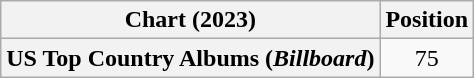<table class="wikitable plainrowheaders" style="text-align:center">
<tr>
<th scope="col">Chart (2023)</th>
<th scope="col">Position</th>
</tr>
<tr>
<th scope="row">US Top Country Albums (<em>Billboard</em>)</th>
<td>75</td>
</tr>
</table>
